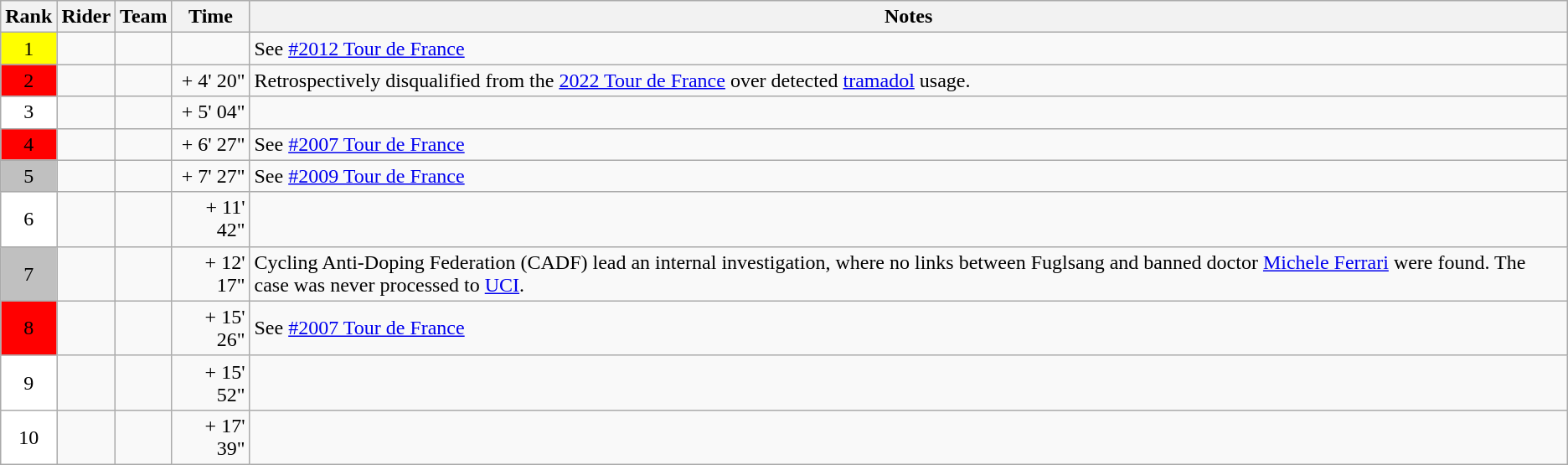<table class="wikitable">
<tr>
<th>Rank</th>
<th>Rider</th>
<th>Team</th>
<th>Time</th>
<th>Notes</th>
</tr>
<tr>
<td style="text-align:center;background:yellow;">1</td>
<td nowrap> </td>
<td></td>
<td style="text-align:right;"></td>
<td>See <a href='#'>#2012 Tour de France</a></td>
</tr>
<tr>
<td style="text-align:center;background:red">2</td>
<td nowrap> </td>
<td></td>
<td style="text-align:right;">+ 4' 20"</td>
<td>Retrospectively disqualified from the <a href='#'>2022 Tour de France</a> over detected <a href='#'>tramadol</a> usage.</td>
</tr>
<tr>
<td style="text-align:center;background:white">3</td>
<td nowrap></td>
<td></td>
<td style="text-align:right;">+ 5' 04"</td>
<td></td>
</tr>
<tr>
<td style="text-align:center;background:red">4</td>
<td nowrap> </td>
<td></td>
<td style="text-align:right;">+ 6' 27"</td>
<td>See <a href='#'>#2007 Tour de France</a></td>
</tr>
<tr>
<td style="text-align:center;background:silver;">5</td>
<td nowrap> </td>
<td></td>
<td style="text-align:right;">+ 7' 27"</td>
<td>See <a href='#'>#2009 Tour de France</a></td>
</tr>
<tr>
<td style="text-align:center;background:white">6</td>
<td nowrap></td>
<td></td>
<td style="text-align:right;">+ 11' 42"</td>
<td></td>
</tr>
<tr>
<td style="text-align:center;background:silver">7</td>
<td nowrap></td>
<td></td>
<td style="text-align:right;">+ 12' 17"</td>
<td>Cycling Anti-Doping Federation (CADF) lead an internal investigation, where no links between Fuglsang and banned doctor <a href='#'>Michele Ferrari</a> were found. The case was never processed to <a href='#'>UCI</a>.</td>
</tr>
<tr>
<td style="text-align:center;background:red">8</td>
<td nowrap></td>
<td></td>
<td style="text-align:right;">+ 15' 26"</td>
<td>See <a href='#'>#2007 Tour de France</a></td>
</tr>
<tr>
<td style="text-align:center;background:white">9</td>
<td nowrap></td>
<td></td>
<td style="text-align:right;">+ 15' 52"</td>
<td></td>
</tr>
<tr>
<td style="text-align:center;background:white">10</td>
<td nowrap></td>
<td></td>
<td style="text-align:right;">+ 17' 39"</td>
<td></td>
</tr>
</table>
